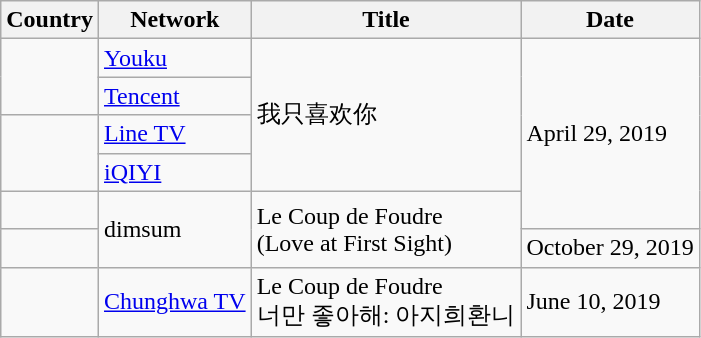<table class="wikitable">
<tr>
<th>Country</th>
<th>Network</th>
<th>Title</th>
<th>Date</th>
</tr>
<tr>
<td rowspan="2"></td>
<td><a href='#'>Youku</a></td>
<td rowspan="4">我只喜欢你</td>
<td rowspan="5">April 29, 2019</td>
</tr>
<tr>
<td><a href='#'>Tencent</a></td>
</tr>
<tr>
<td rowspan="2"></td>
<td><a href='#'>Line TV</a></td>
</tr>
<tr>
<td><a href='#'>iQIYI</a></td>
</tr>
<tr>
<td><br></td>
<td rowspan="2">dimsum</td>
<td rowspan="2">Le Coup de Foudre <br>(Love at First Sight)</td>
</tr>
<tr>
<td><br></td>
<td>October 29, 2019</td>
</tr>
<tr>
<td></td>
<td><a href='#'>Chunghwa TV</a></td>
<td>Le Coup de Foudre <br>너만 좋아해: 아지희환니</td>
<td>June 10, 2019</td>
</tr>
</table>
